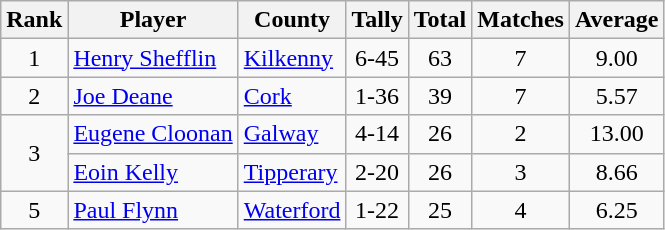<table class="wikitable">
<tr>
<th>Rank</th>
<th>Player</th>
<th>County</th>
<th>Tally</th>
<th>Total</th>
<th>Matches</th>
<th>Average</th>
</tr>
<tr>
<td rowspan=1 align=center>1</td>
<td><a href='#'>Henry Shefflin</a></td>
<td><a href='#'>Kilkenny</a></td>
<td align=center>6-45</td>
<td align=center>63</td>
<td align=center>7</td>
<td align=center>9.00</td>
</tr>
<tr>
<td rowspan=1 align=center>2</td>
<td><a href='#'>Joe Deane</a></td>
<td><a href='#'>Cork</a></td>
<td align=center>1-36</td>
<td align=center>39</td>
<td align=center>7</td>
<td align=center>5.57</td>
</tr>
<tr>
<td rowspan=2 align=center>3</td>
<td><a href='#'>Eugene Cloonan</a></td>
<td><a href='#'>Galway</a></td>
<td align=center>4-14</td>
<td align=center>26</td>
<td align=center>2</td>
<td align=center>13.00</td>
</tr>
<tr>
<td><a href='#'>Eoin Kelly</a></td>
<td><a href='#'>Tipperary</a></td>
<td align=center>2-20</td>
<td align=center>26</td>
<td align=center>3</td>
<td align=center>8.66</td>
</tr>
<tr>
<td rowspan=1 align=center>5</td>
<td><a href='#'>Paul Flynn</a></td>
<td><a href='#'>Waterford</a></td>
<td align=center>1-22</td>
<td align=center>25</td>
<td align=center>4</td>
<td align=center>6.25</td>
</tr>
</table>
